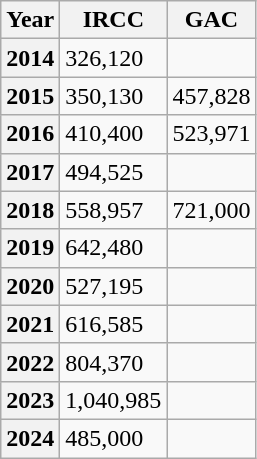<table class="wikitable floatright">
<tr>
<th>Year</th>
<th>IRCC</th>
<th>GAC</th>
</tr>
<tr>
<th>2014</th>
<td>326,120</td>
<td></td>
</tr>
<tr>
<th>2015</th>
<td>350,130</td>
<td>457,828</td>
</tr>
<tr>
<th>2016</th>
<td>410,400</td>
<td>523,971</td>
</tr>
<tr>
<th>2017</th>
<td>494,525</td>
<td></td>
</tr>
<tr>
<th>2018</th>
<td>558,957</td>
<td>721,000</td>
</tr>
<tr>
<th>2019</th>
<td>642,480</td>
<td></td>
</tr>
<tr>
<th>2020</th>
<td>527,195</td>
<td></td>
</tr>
<tr>
<th>2021</th>
<td>616,585</td>
<td></td>
</tr>
<tr>
<th>2022</th>
<td>804,370</td>
<td></td>
</tr>
<tr>
<th>2023</th>
<td>1,040,985</td>
<td></td>
</tr>
<tr>
<th>2024</th>
<td>485,000</td>
<td></td>
</tr>
</table>
